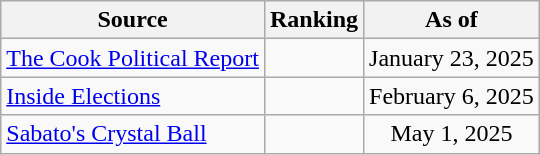<table class="wikitable" style=text-align:center>
<tr>
<th>Source</th>
<th>Ranking</th>
<th>As of</th>
</tr>
<tr>
<td align=left><a href='#'>The Cook Political Report</a></td>
<td></td>
<td>January 23, 2025</td>
</tr>
<tr>
<td align=left><a href='#'>Inside Elections</a></td>
<td></td>
<td>February 6, 2025</td>
</tr>
<tr>
<td align=left><a href='#'>Sabato's Crystal Ball</a></td>
<td></td>
<td>May 1, 2025</td>
</tr>
</table>
